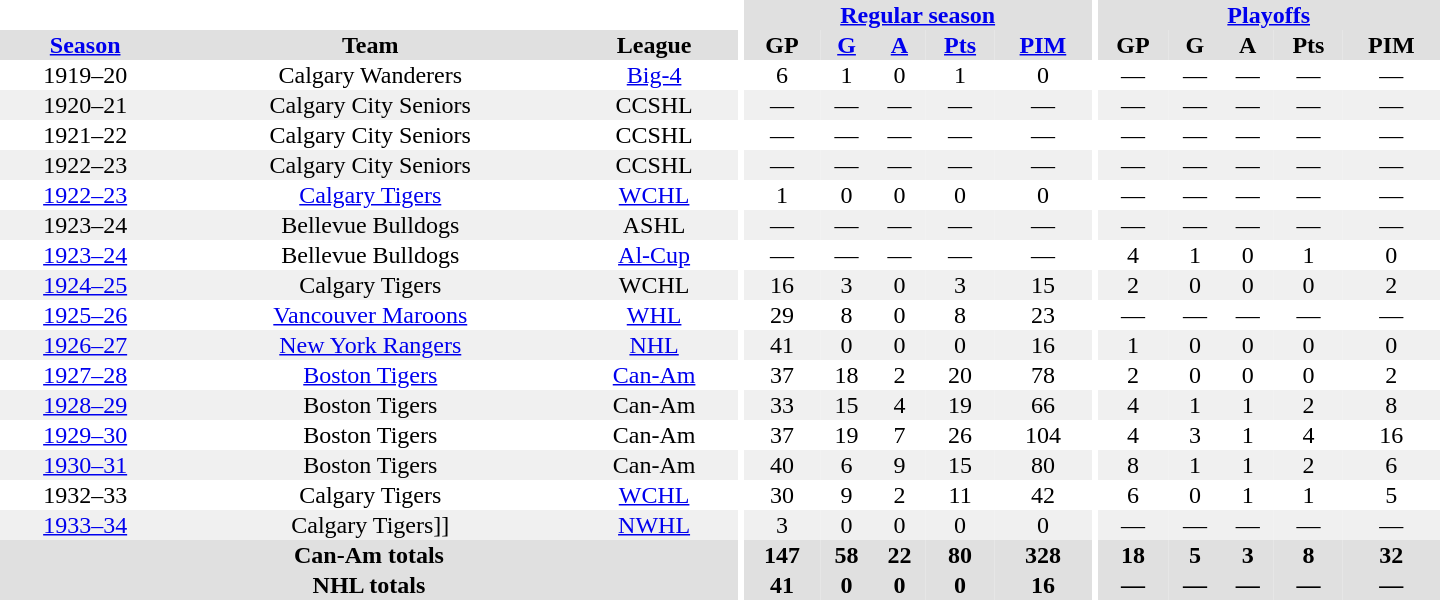<table border="0" cellpadding="1" cellspacing="0" style="text-align:center; width:60em">
<tr bgcolor="#e0e0e0">
<th colspan="3" bgcolor="#ffffff"></th>
<th rowspan="100" bgcolor="#ffffff"></th>
<th colspan="5"><a href='#'>Regular season</a></th>
<th rowspan="100" bgcolor="#ffffff"></th>
<th colspan="5"><a href='#'>Playoffs</a></th>
</tr>
<tr bgcolor="#e0e0e0">
<th><a href='#'>Season</a></th>
<th>Team</th>
<th>League</th>
<th>GP</th>
<th><a href='#'>G</a></th>
<th><a href='#'>A</a></th>
<th><a href='#'>Pts</a></th>
<th><a href='#'>PIM</a></th>
<th>GP</th>
<th>G</th>
<th>A</th>
<th>Pts</th>
<th>PIM</th>
</tr>
<tr>
<td>1919–20</td>
<td>Calgary Wanderers</td>
<td><a href='#'>Big-4</a></td>
<td>6</td>
<td>1</td>
<td>0</td>
<td>1</td>
<td>0</td>
<td>—</td>
<td>—</td>
<td>—</td>
<td>—</td>
<td>—</td>
</tr>
<tr bgcolor="#f0f0f0">
<td>1920–21</td>
<td>Calgary City Seniors</td>
<td>CCSHL</td>
<td>—</td>
<td>—</td>
<td>—</td>
<td>—</td>
<td>—</td>
<td>—</td>
<td>—</td>
<td>—</td>
<td>—</td>
<td>—</td>
</tr>
<tr>
<td>1921–22</td>
<td>Calgary City Seniors</td>
<td>CCSHL</td>
<td>—</td>
<td>—</td>
<td>—</td>
<td>—</td>
<td>—</td>
<td>—</td>
<td>—</td>
<td>—</td>
<td>—</td>
<td>—</td>
</tr>
<tr bgcolor="#f0f0f0">
<td>1922–23</td>
<td>Calgary City Seniors</td>
<td>CCSHL</td>
<td>—</td>
<td>—</td>
<td>—</td>
<td>—</td>
<td>—</td>
<td>—</td>
<td>—</td>
<td>—</td>
<td>—</td>
<td>—</td>
</tr>
<tr>
<td><a href='#'>1922–23</a></td>
<td><a href='#'>Calgary Tigers</a></td>
<td><a href='#'>WCHL</a></td>
<td>1</td>
<td>0</td>
<td>0</td>
<td>0</td>
<td>0</td>
<td>—</td>
<td>—</td>
<td>—</td>
<td>—</td>
<td>—</td>
</tr>
<tr bgcolor="#f0f0f0">
<td>1923–24</td>
<td>Bellevue Bulldogs</td>
<td>ASHL</td>
<td>—</td>
<td>—</td>
<td>—</td>
<td>—</td>
<td>—</td>
<td>—</td>
<td>—</td>
<td>—</td>
<td>—</td>
<td>—</td>
</tr>
<tr>
<td><a href='#'>1923–24</a></td>
<td>Bellevue Bulldogs</td>
<td><a href='#'>Al-Cup</a></td>
<td>—</td>
<td>—</td>
<td>—</td>
<td>—</td>
<td>—</td>
<td>4</td>
<td>1</td>
<td>0</td>
<td>1</td>
<td>0</td>
</tr>
<tr bgcolor="#f0f0f0">
<td><a href='#'>1924–25</a></td>
<td>Calgary Tigers</td>
<td>WCHL</td>
<td>16</td>
<td>3</td>
<td>0</td>
<td>3</td>
<td>15</td>
<td>2</td>
<td>0</td>
<td>0</td>
<td>0</td>
<td>2</td>
</tr>
<tr>
<td><a href='#'>1925–26</a></td>
<td><a href='#'>Vancouver Maroons</a></td>
<td><a href='#'>WHL</a></td>
<td>29</td>
<td>8</td>
<td>0</td>
<td>8</td>
<td>23</td>
<td>—</td>
<td>—</td>
<td>—</td>
<td>—</td>
<td>—</td>
</tr>
<tr bgcolor="#f0f0f0">
<td><a href='#'>1926–27</a></td>
<td><a href='#'>New York Rangers</a></td>
<td><a href='#'>NHL</a></td>
<td>41</td>
<td>0</td>
<td>0</td>
<td>0</td>
<td>16</td>
<td>1</td>
<td>0</td>
<td>0</td>
<td>0</td>
<td>0</td>
</tr>
<tr>
<td><a href='#'>1927–28</a></td>
<td><a href='#'>Boston Tigers</a></td>
<td><a href='#'>Can-Am</a></td>
<td>37</td>
<td>18</td>
<td>2</td>
<td>20</td>
<td>78</td>
<td>2</td>
<td>0</td>
<td>0</td>
<td>0</td>
<td>2</td>
</tr>
<tr bgcolor="#f0f0f0">
<td><a href='#'>1928–29</a></td>
<td>Boston Tigers</td>
<td>Can-Am</td>
<td>33</td>
<td>15</td>
<td>4</td>
<td>19</td>
<td>66</td>
<td>4</td>
<td>1</td>
<td>1</td>
<td>2</td>
<td>8</td>
</tr>
<tr>
<td><a href='#'>1929–30</a></td>
<td>Boston Tigers</td>
<td>Can-Am</td>
<td>37</td>
<td>19</td>
<td>7</td>
<td>26</td>
<td>104</td>
<td>4</td>
<td>3</td>
<td>1</td>
<td>4</td>
<td>16</td>
</tr>
<tr bgcolor="#f0f0f0">
<td><a href='#'>1930–31</a></td>
<td>Boston Tigers</td>
<td>Can-Am</td>
<td>40</td>
<td>6</td>
<td>9</td>
<td>15</td>
<td>80</td>
<td>8</td>
<td>1</td>
<td>1</td>
<td>2</td>
<td>6</td>
</tr>
<tr>
<td>1932–33</td>
<td>Calgary Tigers</td>
<td><a href='#'>WCHL</a></td>
<td>30</td>
<td>9</td>
<td>2</td>
<td>11</td>
<td>42</td>
<td>6</td>
<td>0</td>
<td>1</td>
<td>1</td>
<td>5</td>
</tr>
<tr bgcolor="#f0f0f0">
<td><a href='#'>1933–34</a></td>
<td>Calgary Tigers]]</td>
<td><a href='#'>NWHL</a></td>
<td>3</td>
<td>0</td>
<td>0</td>
<td>0</td>
<td>0</td>
<td>—</td>
<td>—</td>
<td>—</td>
<td>—</td>
<td>—</td>
</tr>
<tr bgcolor="#e0e0e0">
<th colspan="3">Can-Am totals</th>
<th>147</th>
<th>58</th>
<th>22</th>
<th>80</th>
<th>328</th>
<th>18</th>
<th>5</th>
<th>3</th>
<th>8</th>
<th>32</th>
</tr>
<tr bgcolor="#e0e0e0">
<th colspan="3">NHL totals</th>
<th>41</th>
<th>0</th>
<th>0</th>
<th>0</th>
<th>16</th>
<th>—</th>
<th>—</th>
<th>—</th>
<th>—</th>
<th>—</th>
</tr>
</table>
